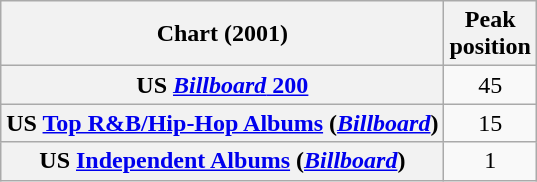<table class="wikitable sortable plainrowheaders" style="text-align:center">
<tr>
<th scope="col">Chart (2001)</th>
<th scope="col">Peak<br>position</th>
</tr>
<tr>
<th scope="row">US <a href='#'><em>Billboard</em> 200</a></th>
<td>45</td>
</tr>
<tr>
<th scope="row">US <a href='#'>Top R&B/Hip-Hop Albums</a> (<em><a href='#'>Billboard</a></em>)</th>
<td>15</td>
</tr>
<tr>
<th scope="row">US <a href='#'>Independent Albums</a> (<em><a href='#'>Billboard</a></em>)</th>
<td>1</td>
</tr>
</table>
